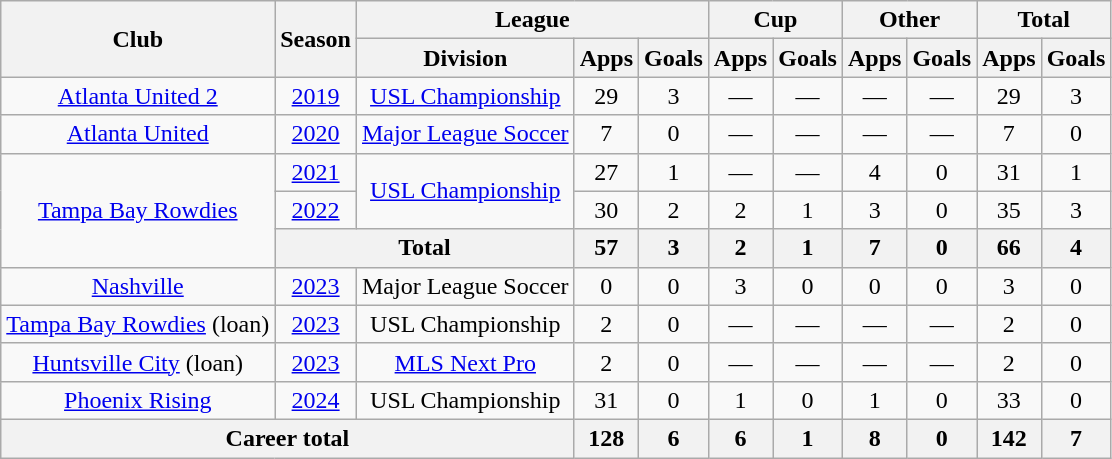<table class=wikitable style=text-align:center>
<tr>
<th rowspan=2>Club</th>
<th rowspan=2>Season</th>
<th colspan=3>League</th>
<th colspan=2>Cup</th>
<th colspan=2>Other</th>
<th colspan=2>Total</th>
</tr>
<tr>
<th>Division</th>
<th>Apps</th>
<th>Goals</th>
<th>Apps</th>
<th>Goals</th>
<th>Apps</th>
<th>Goals</th>
<th>Apps</th>
<th>Goals</th>
</tr>
<tr>
<td><a href='#'>Atlanta United 2</a></td>
<td><a href='#'>2019</a></td>
<td><a href='#'>USL Championship</a></td>
<td>29</td>
<td>3</td>
<td>—</td>
<td>—</td>
<td>—</td>
<td>—</td>
<td>29</td>
<td>3</td>
</tr>
<tr>
<td><a href='#'>Atlanta United</a></td>
<td><a href='#'>2020</a></td>
<td><a href='#'>Major League Soccer</a></td>
<td>7</td>
<td>0</td>
<td>—</td>
<td>—</td>
<td>—</td>
<td>—</td>
<td>7</td>
<td>0</td>
</tr>
<tr>
<td rowspan=3><a href='#'>Tampa Bay Rowdies</a></td>
<td><a href='#'>2021</a></td>
<td rowspan=2><a href='#'>USL Championship</a></td>
<td>27</td>
<td>1</td>
<td>—</td>
<td>—</td>
<td>4</td>
<td>0</td>
<td>31</td>
<td>1</td>
</tr>
<tr>
<td><a href='#'>2022</a></td>
<td>30</td>
<td>2</td>
<td>2</td>
<td>1</td>
<td>3</td>
<td>0</td>
<td>35</td>
<td>3</td>
</tr>
<tr>
<th colspan="2">Total</th>
<th>57</th>
<th>3</th>
<th>2</th>
<th>1</th>
<th>7</th>
<th>0</th>
<th>66</th>
<th>4</th>
</tr>
<tr>
<td><a href='#'>Nashville</a></td>
<td><a href='#'>2023</a></td>
<td>Major League Soccer</td>
<td>0</td>
<td>0</td>
<td>3</td>
<td>0</td>
<td>0</td>
<td>0</td>
<td>3</td>
<td>0</td>
</tr>
<tr>
<td><a href='#'>Tampa Bay Rowdies</a> (loan)</td>
<td><a href='#'>2023</a></td>
<td>USL Championship</td>
<td>2</td>
<td>0</td>
<td>—</td>
<td>—</td>
<td>—</td>
<td>—</td>
<td>2</td>
<td>0</td>
</tr>
<tr>
<td><a href='#'>Huntsville City</a> (loan)</td>
<td><a href='#'>2023</a></td>
<td><a href='#'>MLS Next Pro</a></td>
<td>2</td>
<td>0</td>
<td>—</td>
<td>—</td>
<td>—</td>
<td>—</td>
<td>2</td>
<td>0</td>
</tr>
<tr>
<td><a href='#'>Phoenix Rising</a></td>
<td><a href='#'>2024</a></td>
<td>USL Championship</td>
<td>31</td>
<td>0</td>
<td>1</td>
<td>0</td>
<td>1</td>
<td>0</td>
<td>33</td>
<td>0</td>
</tr>
<tr>
<th colspan=3>Career total</th>
<th>128</th>
<th>6</th>
<th>6</th>
<th>1</th>
<th>8</th>
<th>0</th>
<th>142</th>
<th>7</th>
</tr>
</table>
